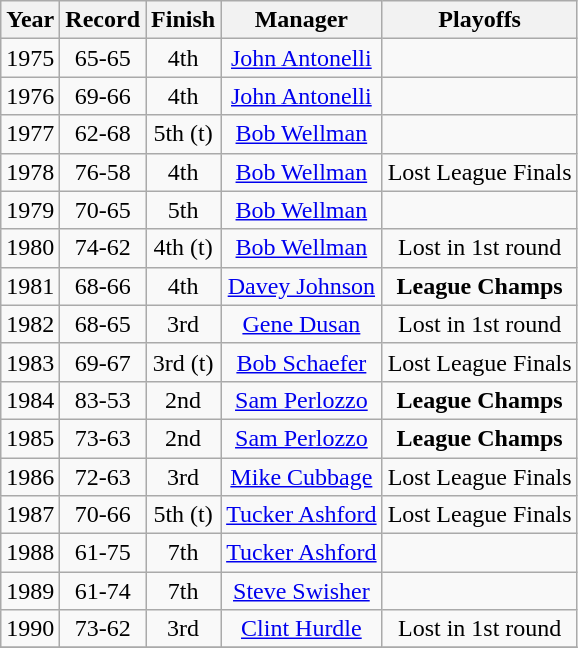<table class="wikitable">
<tr>
<th>Year</th>
<th>Record</th>
<th>Finish</th>
<th>Manager</th>
<th>Playoffs</th>
</tr>
<tr align=center>
<td>1975</td>
<td>65-65</td>
<td>4th</td>
<td><a href='#'>John Antonelli</a></td>
<td></td>
</tr>
<tr align=center>
<td>1976</td>
<td>69-66</td>
<td>4th</td>
<td><a href='#'>John Antonelli</a></td>
<td></td>
</tr>
<tr align=center>
<td>1977</td>
<td>62-68</td>
<td>5th (t)</td>
<td><a href='#'>Bob Wellman</a></td>
<td></td>
</tr>
<tr align=center>
<td>1978</td>
<td>76-58</td>
<td>4th</td>
<td><a href='#'>Bob Wellman</a></td>
<td>Lost League Finals</td>
</tr>
<tr align=center>
<td>1979</td>
<td>70-65</td>
<td>5th</td>
<td><a href='#'>Bob Wellman</a></td>
<td></td>
</tr>
<tr align=center>
<td>1980</td>
<td>74-62</td>
<td>4th (t)</td>
<td><a href='#'>Bob Wellman</a></td>
<td>Lost in 1st round</td>
</tr>
<tr align=center>
<td>1981</td>
<td>68-66</td>
<td>4th</td>
<td><a href='#'>Davey Johnson</a></td>
<td><strong>League Champs</strong></td>
</tr>
<tr align=center>
<td>1982</td>
<td>68-65</td>
<td>3rd</td>
<td><a href='#'>Gene Dusan</a></td>
<td>Lost in 1st round</td>
</tr>
<tr align=center>
<td>1983</td>
<td>69-67</td>
<td>3rd (t)</td>
<td><a href='#'>Bob Schaefer</a></td>
<td>Lost League Finals</td>
</tr>
<tr align=center>
<td>1984</td>
<td>83-53</td>
<td>2nd</td>
<td><a href='#'>Sam Perlozzo</a></td>
<td><strong>League Champs</strong></td>
</tr>
<tr align=center>
<td>1985</td>
<td>73-63</td>
<td>2nd</td>
<td><a href='#'>Sam Perlozzo</a></td>
<td><strong>League Champs</strong></td>
</tr>
<tr align=center>
<td>1986</td>
<td>72-63</td>
<td>3rd</td>
<td><a href='#'>Mike Cubbage</a></td>
<td>Lost League Finals</td>
</tr>
<tr align=center>
<td>1987</td>
<td>70-66</td>
<td>5th (t)</td>
<td><a href='#'>Tucker Ashford</a></td>
<td>Lost League Finals</td>
</tr>
<tr align=center>
<td>1988</td>
<td>61-75</td>
<td>7th</td>
<td><a href='#'>Tucker Ashford</a></td>
<td></td>
</tr>
<tr align=center>
<td>1989</td>
<td>61-74</td>
<td>7th</td>
<td><a href='#'>Steve Swisher</a></td>
<td></td>
</tr>
<tr align=center>
<td>1990</td>
<td>73-62</td>
<td>3rd</td>
<td><a href='#'>Clint Hurdle</a></td>
<td>Lost in 1st round</td>
</tr>
<tr align=center>
</tr>
</table>
